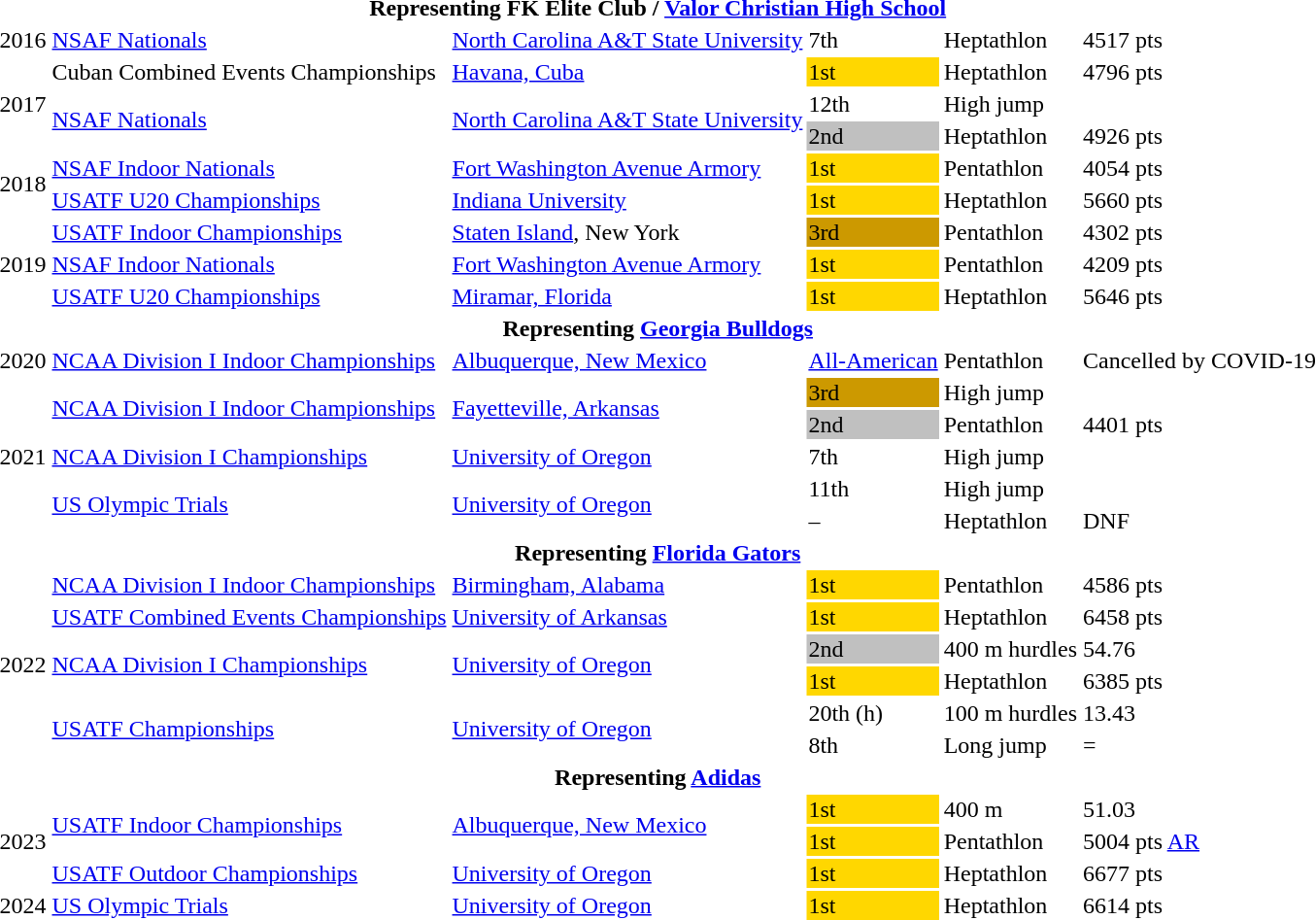<table>
<tr>
<th colspan=6>Representing FK Elite Club / <a href='#'>Valor Christian High School</a></th>
</tr>
<tr>
<td>2016</td>
<td><a href='#'>NSAF Nationals</a></td>
<td><a href='#'>North Carolina A&T State University</a></td>
<td>7th</td>
<td>Heptathlon</td>
<td>4517 pts</td>
</tr>
<tr>
<td rowspan=3>2017</td>
<td>Cuban Combined Events Championships</td>
<td><a href='#'>Havana, Cuba</a></td>
<td bgcolor=gold>1st</td>
<td>Heptathlon</td>
<td>4796 pts</td>
</tr>
<tr>
<td rowspan=2><a href='#'>NSAF Nationals</a></td>
<td rowspan=2><a href='#'>North Carolina A&T State University</a></td>
<td>12th</td>
<td>High jump</td>
<td></td>
</tr>
<tr>
<td bgcolor=silver>2nd</td>
<td>Heptathlon</td>
<td>4926 pts</td>
</tr>
<tr>
<td rowspan=2>2018</td>
<td><a href='#'>NSAF Indoor Nationals</a></td>
<td><a href='#'>Fort Washington Avenue Armory</a></td>
<td bgcolor=gold>1st</td>
<td>Pentathlon</td>
<td>4054 pts</td>
</tr>
<tr>
<td><a href='#'>USATF U20 Championships</a></td>
<td><a href='#'>Indiana University</a></td>
<td bgcolor=gold>1st</td>
<td>Heptathlon</td>
<td>5660 pts</td>
</tr>
<tr>
<td rowspan=3>2019</td>
<td><a href='#'>USATF Indoor Championships</a></td>
<td><a href='#'>Staten Island</a>, New York</td>
<td bgcolor=cc9900>3rd</td>
<td>Pentathlon</td>
<td>4302 pts</td>
</tr>
<tr>
<td><a href='#'>NSAF Indoor Nationals</a></td>
<td><a href='#'>Fort Washington Avenue Armory</a></td>
<td bgcolor=gold>1st</td>
<td>Pentathlon</td>
<td>4209 pts</td>
</tr>
<tr>
<td><a href='#'>USATF U20 Championships</a></td>
<td><a href='#'>Miramar, Florida</a></td>
<td bgcolor=gold>1st</td>
<td>Heptathlon</td>
<td>5646 pts</td>
</tr>
<tr>
<th colspan=6>Representing <a href='#'>Georgia Bulldogs</a></th>
</tr>
<tr>
<td>2020</td>
<td><a href='#'>NCAA Division I Indoor Championships</a></td>
<td><a href='#'>Albuquerque, New Mexico</a></td>
<td><a href='#'>All-American</a></td>
<td>Pentathlon</td>
<td>Cancelled by COVID-19</td>
</tr>
<tr>
<td rowspan=5>2021</td>
<td rowspan=2><a href='#'>NCAA Division I Indoor Championships</a></td>
<td rowspan=2><a href='#'>Fayetteville, Arkansas</a></td>
<td bgcolor=cc9900>3rd</td>
<td>High jump</td>
<td></td>
</tr>
<tr>
<td bgcolor=silver>2nd</td>
<td>Pentathlon</td>
<td>4401 pts</td>
</tr>
<tr>
<td><a href='#'>NCAA Division I Championships</a></td>
<td><a href='#'>University of Oregon</a></td>
<td>7th</td>
<td>High jump</td>
<td></td>
</tr>
<tr>
<td rowspan=2><a href='#'>US Olympic Trials</a></td>
<td rowspan=2><a href='#'>University of Oregon</a></td>
<td>11th</td>
<td>High jump</td>
<td></td>
</tr>
<tr>
<td>–</td>
<td>Heptathlon</td>
<td>DNF</td>
</tr>
<tr>
<th colspan=6>Representing <a href='#'>Florida Gators</a></th>
</tr>
<tr>
<td rowspan=6>2022</td>
<td><a href='#'>NCAA Division I Indoor Championships</a></td>
<td><a href='#'>Birmingham, Alabama</a></td>
<td bgcolor=gold>1st</td>
<td>Pentathlon</td>
<td>4586 pts</td>
</tr>
<tr>
<td><a href='#'>USATF Combined Events Championships</a></td>
<td><a href='#'>University of Arkansas</a></td>
<td bgcolor=gold>1st</td>
<td>Heptathlon</td>
<td>6458 pts </td>
</tr>
<tr>
<td rowspan=2><a href='#'>NCAA Division I Championships</a></td>
<td rowspan=2><a href='#'>University of Oregon</a></td>
<td bgcolor=silver>2nd</td>
<td>400 m hurdles</td>
<td>54.76</td>
</tr>
<tr>
<td bgcolor=gold>1st</td>
<td>Heptathlon</td>
<td>6385 pts</td>
</tr>
<tr>
<td rowspan=2><a href='#'>USATF Championships</a></td>
<td rowspan=2><a href='#'>University of Oregon</a></td>
<td>20th (h)</td>
<td>100 m hurdles</td>
<td>13.43</td>
</tr>
<tr>
<td>8th</td>
<td>Long jump</td>
<td> =</td>
</tr>
<tr>
<th colspan=6>Representing <a href='#'>Adidas</a></th>
</tr>
<tr>
<td rowspan=3>2023</td>
<td rowspan=2><a href='#'>USATF Indoor Championships</a></td>
<td rowspan=2><a href='#'>Albuquerque, New Mexico</a></td>
<td bgcolor=gold>1st</td>
<td>400 m</td>
<td>51.03 </td>
</tr>
<tr>
<td bgcolor=gold>1st</td>
<td>Pentathlon</td>
<td>5004 pts <a href='#'>AR</a></td>
</tr>
<tr>
<td><a href='#'>USATF Outdoor Championships</a></td>
<td><a href='#'>University of Oregon</a></td>
<td bgcolor=gold>1st</td>
<td>Heptathlon</td>
<td>6677 pts</td>
</tr>
<tr>
<td rowspan=1>2024</td>
<td><a href='#'>US Olympic Trials</a></td>
<td><a href='#'>University of Oregon</a></td>
<td bgcolor=gold>1st</td>
<td>Heptathlon</td>
<td>6614 pts</td>
</tr>
</table>
